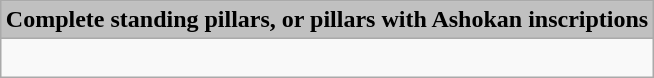<table class="wikitable" style="margin:0 auto;" align="center" colspan="2" cellpadding="3" style="font-size: 80%; width: 100%;">
<tr>
<td align=center colspan=2 style="background:#C0C0C0; font-size: 100%;"><strong>Complete standing pillars, or pillars with Ashokan inscriptions</strong></td>
</tr>
<tr>
<td><br>
</td>
</tr>
</table>
